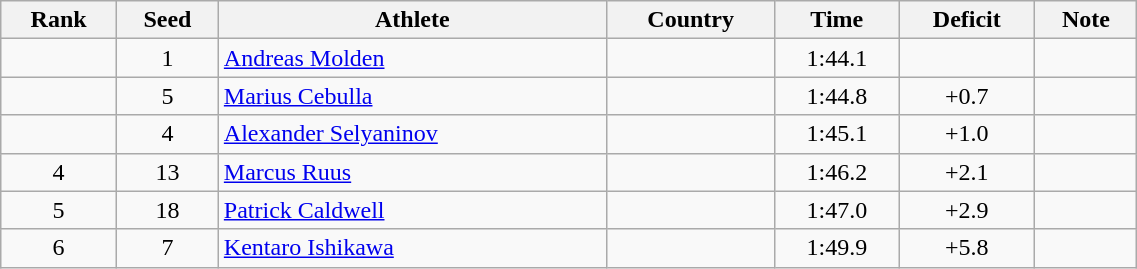<table class="wikitable sortable" style="text-align:center" width=60%>
<tr>
<th>Rank</th>
<th>Seed</th>
<th>Athlete</th>
<th>Country</th>
<th>Time</th>
<th data-sort-type=number>Deficit</th>
<th>Note</th>
</tr>
<tr>
<td></td>
<td>1</td>
<td align="left"><a href='#'>Andreas Molden</a></td>
<td align=left></td>
<td>1:44.1</td>
<td></td>
<td></td>
</tr>
<tr>
<td></td>
<td>5</td>
<td align=left><a href='#'>Marius Cebulla</a></td>
<td align=left></td>
<td>1:44.8</td>
<td>+0.7</td>
<td></td>
</tr>
<tr>
<td></td>
<td>4</td>
<td align=left><a href='#'>Alexander Selyaninov</a></td>
<td align=left></td>
<td>1:45.1</td>
<td>+1.0</td>
<td></td>
</tr>
<tr>
<td>4</td>
<td>13</td>
<td align=left><a href='#'>Marcus Ruus</a></td>
<td align=left></td>
<td>1:46.2</td>
<td>+2.1</td>
<td></td>
</tr>
<tr>
<td>5</td>
<td>18</td>
<td align=left><a href='#'>Patrick Caldwell</a></td>
<td align=left></td>
<td>1:47.0</td>
<td>+2.9</td>
<td></td>
</tr>
<tr>
<td>6</td>
<td>7</td>
<td align=left><a href='#'>Kentaro Ishikawa</a></td>
<td align=left></td>
<td>1:49.9</td>
<td>+5.8</td>
<td></td>
</tr>
</table>
